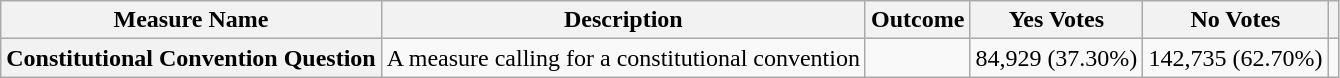<table class="wikitable sortable plainrowheaders">
<tr>
<th scope=col>Measure Name</th>
<th scope=col>Description</th>
<th scope=col>Outcome</th>
<th scope=col>Yes Votes</th>
<th scope=col>No Votes</th>
<th scope=col class=unsortable></th>
</tr>
<tr>
<th scope=row>Constitutional Convention Question</th>
<td>A measure calling for a constitutional convention</td>
<td></td>
<td>84,929 (37.30%)</td>
<td>142,735 (62.70%)</td>
<td></td>
</tr>
</table>
